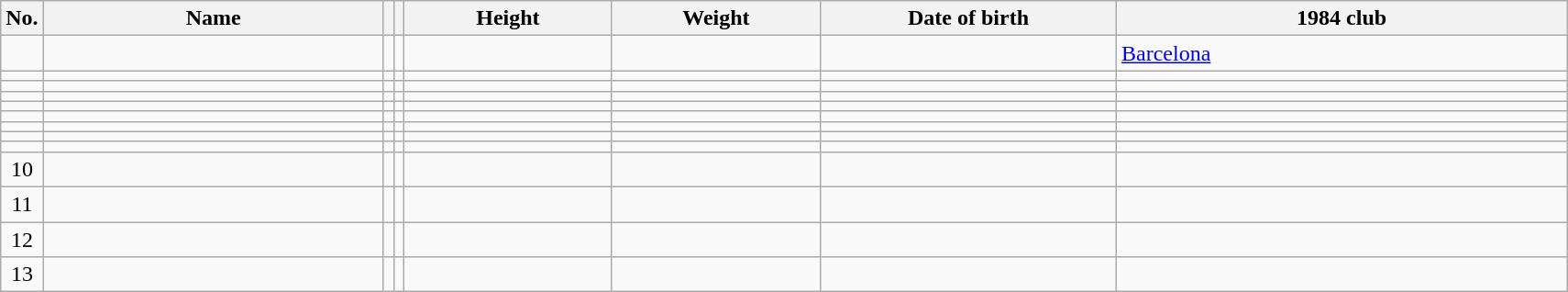<table class="wikitable sortable" style="text-align:center;">
<tr>
<th>No.</th>
<th style="width:15em">Name</th>
<th></th>
<th></th>
<th style="width:9em">Height</th>
<th style="width:9em">Weight</th>
<th style="width:13em">Date of birth</th>
<th style="width:20em">1984 club</th>
</tr>
<tr>
<td></td>
<td align=left></td>
<td></td>
<td></td>
<td></td>
<td></td>
<td align=right></td>
<td align=left> <a href='#'>Barcelona</a></td>
</tr>
<tr>
<td></td>
<td align=left></td>
<td></td>
<td></td>
<td></td>
<td></td>
<td align=right></td>
<td align=left></td>
</tr>
<tr>
<td></td>
<td align=left></td>
<td></td>
<td></td>
<td></td>
<td></td>
<td align=right></td>
<td align=left></td>
</tr>
<tr>
<td></td>
<td align=left></td>
<td></td>
<td></td>
<td></td>
<td></td>
<td align=right></td>
<td align=left></td>
</tr>
<tr>
<td></td>
<td align=left></td>
<td></td>
<td></td>
<td></td>
<td></td>
<td align=right></td>
<td align=left></td>
</tr>
<tr>
<td></td>
<td align=left></td>
<td></td>
<td></td>
<td></td>
<td></td>
<td align=right></td>
<td align=left></td>
</tr>
<tr>
<td></td>
<td align=left></td>
<td></td>
<td></td>
<td></td>
<td></td>
<td align=right></td>
<td align=left></td>
</tr>
<tr>
<td></td>
<td align=left></td>
<td></td>
<td></td>
<td></td>
<td></td>
<td align=right></td>
<td align=left></td>
</tr>
<tr>
<td></td>
<td align=left></td>
<td></td>
<td></td>
<td></td>
<td></td>
<td align=right></td>
<td align=left></td>
</tr>
<tr>
<td>10</td>
<td align=left></td>
<td></td>
<td></td>
<td></td>
<td></td>
<td align=right></td>
<td align=left></td>
</tr>
<tr>
<td>11</td>
<td align=left></td>
<td></td>
<td></td>
<td></td>
<td></td>
<td align=right></td>
<td align=left></td>
</tr>
<tr>
<td>12</td>
<td align=left></td>
<td></td>
<td></td>
<td></td>
<td></td>
<td align=right></td>
<td align=left></td>
</tr>
<tr>
<td>13</td>
<td align=left></td>
<td></td>
<td></td>
<td></td>
<td></td>
<td align=right></td>
<td align=left></td>
</tr>
</table>
